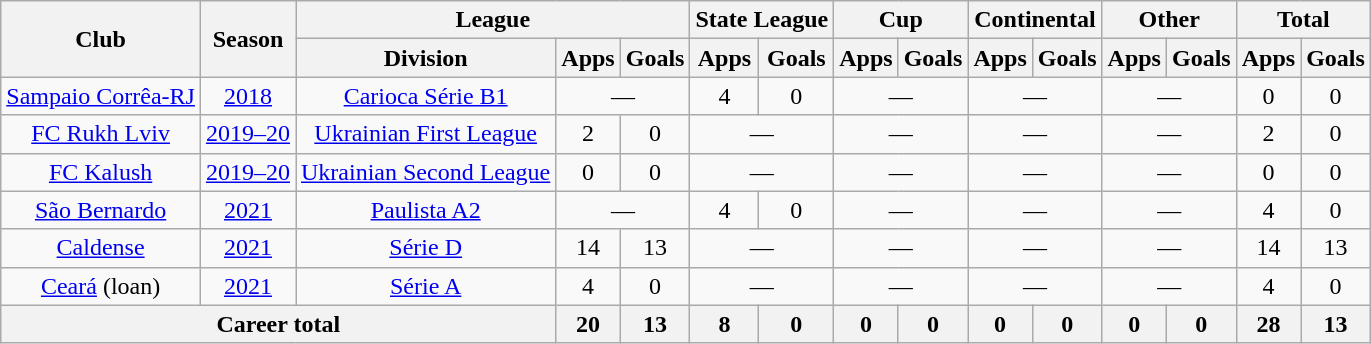<table class="wikitable" style="text-align: center;">
<tr>
<th rowspan="2">Club</th>
<th rowspan="2">Season</th>
<th colspan="3">League</th>
<th colspan="2">State League</th>
<th colspan="2">Cup</th>
<th colspan="2">Continental</th>
<th colspan="2">Other</th>
<th colspan="2">Total</th>
</tr>
<tr>
<th>Division</th>
<th>Apps</th>
<th>Goals</th>
<th>Apps</th>
<th>Goals</th>
<th>Apps</th>
<th>Goals</th>
<th>Apps</th>
<th>Goals</th>
<th>Apps</th>
<th>Goals</th>
<th>Apps</th>
<th>Goals</th>
</tr>
<tr>
<td><a href='#'>Sampaio Corrêa-RJ</a></td>
<td><a href='#'>2018</a></td>
<td><a href='#'>Carioca Série B1</a></td>
<td colspan="2">—</td>
<td>4</td>
<td>0</td>
<td colspan="2">—</td>
<td colspan="2">—</td>
<td colspan="2">—</td>
<td>0</td>
<td>0</td>
</tr>
<tr>
<td><a href='#'>FC Rukh Lviv</a></td>
<td><a href='#'>2019–20</a></td>
<td><a href='#'>Ukrainian First League</a></td>
<td>2</td>
<td>0</td>
<td colspan="2">—</td>
<td colspan="2">—</td>
<td colspan="2">—</td>
<td colspan="2">—</td>
<td>2</td>
<td>0</td>
</tr>
<tr>
<td><a href='#'>FC Kalush</a></td>
<td><a href='#'>2019–20</a></td>
<td><a href='#'>Ukrainian Second League</a></td>
<td>0</td>
<td>0</td>
<td colspan="2">—</td>
<td colspan="2">—</td>
<td colspan="2">—</td>
<td colspan="2">—</td>
<td>0</td>
<td>0</td>
</tr>
<tr>
<td valign="center"><a href='#'>São Bernardo</a></td>
<td><a href='#'>2021</a></td>
<td><a href='#'>Paulista A2</a></td>
<td colspan="2">—</td>
<td>4</td>
<td>0</td>
<td colspan="2">—</td>
<td colspan="2">—</td>
<td colspan="2">—</td>
<td>4</td>
<td>0</td>
</tr>
<tr>
<td valign="center"><a href='#'>Caldense</a></td>
<td><a href='#'>2021</a></td>
<td><a href='#'>Série D</a></td>
<td>14</td>
<td>13</td>
<td colspan="2">—</td>
<td colspan="2">—</td>
<td colspan="2">—</td>
<td colspan="2">—</td>
<td>14</td>
<td>13</td>
</tr>
<tr>
<td valign="center"><a href='#'>Ceará</a> (loan)</td>
<td><a href='#'>2021</a></td>
<td><a href='#'>Série A</a></td>
<td>4</td>
<td>0</td>
<td colspan="2">—</td>
<td colspan="2">—</td>
<td colspan="2">—</td>
<td colspan="2">—</td>
<td>4</td>
<td>0</td>
</tr>
<tr>
<th colspan="3"><strong>Career total</strong></th>
<th>20</th>
<th>13</th>
<th>8</th>
<th>0</th>
<th>0</th>
<th>0</th>
<th>0</th>
<th>0</th>
<th>0</th>
<th>0</th>
<th>28</th>
<th>13</th>
</tr>
</table>
